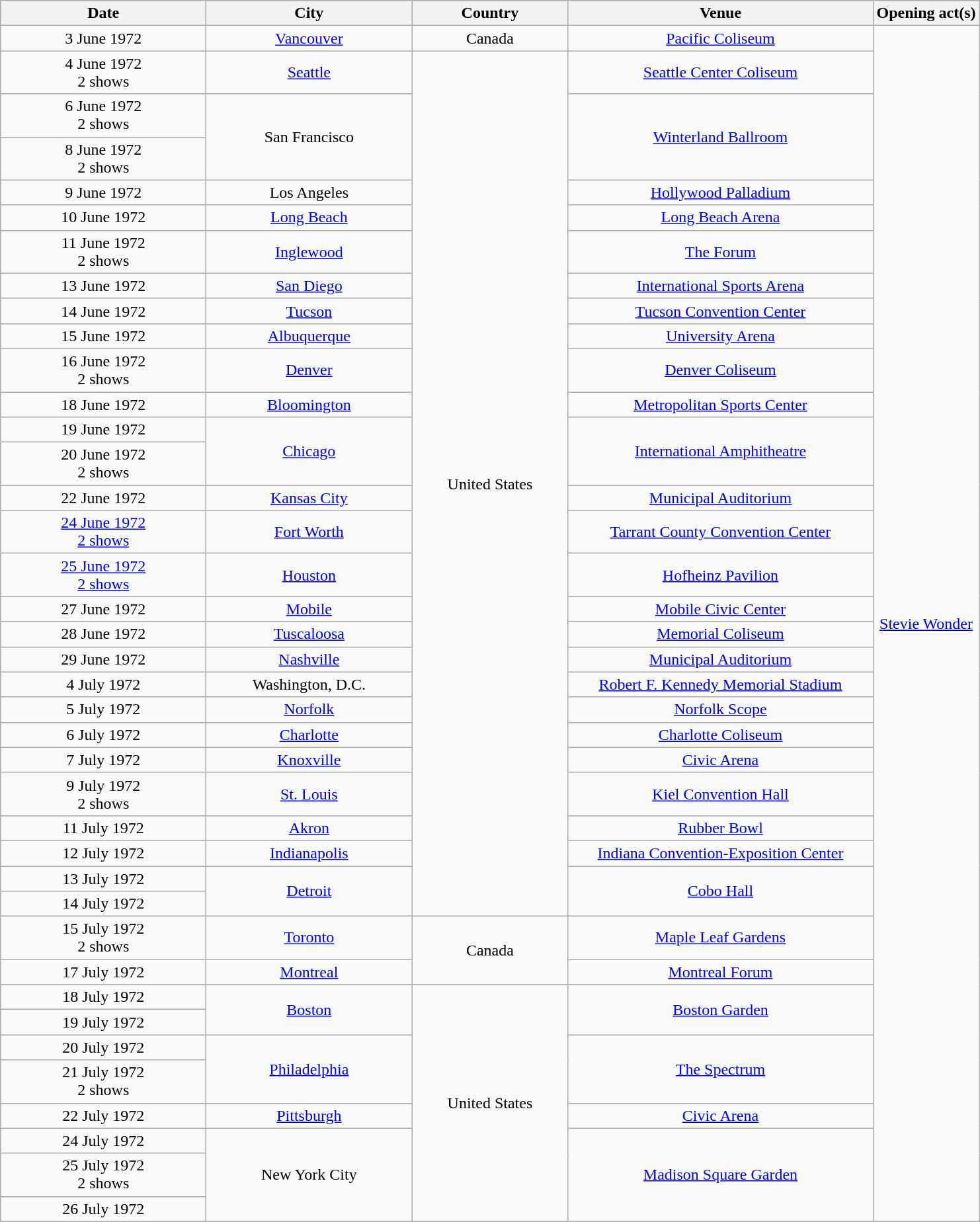<table class="wikitable" style="text-align:center;">
<tr>
<th width="200">Date</th>
<th width="200">City</th>
<th width="150">Country</th>
<th width="300">Venue</th>
<th width="100">Opening act(s)</th>
</tr>
<tr>
<td>3 June 1972</td>
<td><a href='#'>Vancouver</a></td>
<td>Canada</td>
<td><a href='#'>Pacific Coliseum</a></td>
<td rowspan="39"><a href='#'>Stevie Wonder</a></td>
</tr>
<tr>
<td>4 June 1972<br>2 shows</td>
<td><a href='#'>Seattle</a></td>
<td rowspan="28">United States</td>
<td><a href='#'>Seattle Center Coliseum</a></td>
</tr>
<tr>
<td>6 June 1972<br>2 shows</td>
<td rowspan="2">San Francisco</td>
<td rowspan="2"><a href='#'>Winterland Ballroom</a></td>
</tr>
<tr>
<td>8 June 1972<br>2 shows</td>
</tr>
<tr>
<td>9 June 1972</td>
<td>Los Angeles</td>
<td><a href='#'>Hollywood Palladium</a></td>
</tr>
<tr>
<td>10 June 1972</td>
<td><a href='#'>Long Beach</a></td>
<td><a href='#'>Long Beach Arena</a></td>
</tr>
<tr>
<td>11 June 1972<br>2 shows</td>
<td><a href='#'>Inglewood</a></td>
<td><a href='#'>The Forum</a></td>
</tr>
<tr>
<td>13 June 1972</td>
<td><a href='#'>San Diego</a></td>
<td><a href='#'>International Sports Arena</a></td>
</tr>
<tr>
<td>14 June 1972</td>
<td><a href='#'>Tucson</a></td>
<td><a href='#'>Tucson Convention Center</a></td>
</tr>
<tr>
<td>15 June 1972</td>
<td><a href='#'>Albuquerque</a></td>
<td><a href='#'>University Arena</a></td>
</tr>
<tr>
<td>16 June 1972<br>2 shows</td>
<td><a href='#'>Denver</a></td>
<td><a href='#'>Denver Coliseum</a></td>
</tr>
<tr>
<td>18 June 1972</td>
<td><a href='#'>Bloomington</a></td>
<td><a href='#'>Metropolitan Sports Center</a></td>
</tr>
<tr>
<td>19 June 1972</td>
<td rowspan="2"><a href='#'>Chicago</a></td>
<td rowspan="2"><a href='#'>International Amphitheatre</a></td>
</tr>
<tr>
<td>20 June 1972<br>2 shows</td>
</tr>
<tr>
<td>22 June 1972</td>
<td><a href='#'>Kansas City</a></td>
<td><a href='#'>Municipal Auditorium</a></td>
</tr>
<tr>
<td><a href='#'>24 June 1972<br>2 shows</a></td>
<td><a href='#'>Fort Worth</a></td>
<td><a href='#'>Tarrant County Convention Center</a></td>
</tr>
<tr>
<td><a href='#'>25 June 1972<br>2 shows</a></td>
<td><a href='#'>Houston</a></td>
<td><a href='#'>Hofheinz Pavilion</a></td>
</tr>
<tr>
<td>27 June 1972</td>
<td><a href='#'>Mobile</a></td>
<td><a href='#'>Mobile Civic Center</a></td>
</tr>
<tr>
<td>28 June 1972</td>
<td><a href='#'>Tuscaloosa</a></td>
<td><a href='#'>Memorial Coliseum</a></td>
</tr>
<tr>
<td>29 June 1972</td>
<td><a href='#'>Nashville</a></td>
<td><a href='#'>Municipal Auditorium</a></td>
</tr>
<tr>
<td>4 July 1972</td>
<td>Washington, D.C.</td>
<td><a href='#'>Robert F. Kennedy Memorial Stadium</a></td>
</tr>
<tr>
<td>5 July 1972</td>
<td><a href='#'>Norfolk</a></td>
<td><a href='#'>Norfolk Scope</a></td>
</tr>
<tr>
<td>6 July 1972</td>
<td><a href='#'>Charlotte</a></td>
<td><a href='#'>Charlotte Coliseum</a></td>
</tr>
<tr>
<td>7 July 1972</td>
<td><a href='#'>Knoxville</a></td>
<td><a href='#'>Civic Arena</a></td>
</tr>
<tr>
<td>9 July 1972<br>2 shows</td>
<td><a href='#'>St. Louis</a></td>
<td><a href='#'>Kiel Convention Hall</a></td>
</tr>
<tr>
<td>11 July 1972</td>
<td><a href='#'>Akron</a></td>
<td><a href='#'>Rubber Bowl</a></td>
</tr>
<tr>
<td>12 July 1972</td>
<td><a href='#'>Indianapolis</a></td>
<td><a href='#'>Indiana Convention-Exposition Center</a></td>
</tr>
<tr>
<td>13 July 1972</td>
<td rowspan="2"><a href='#'>Detroit</a></td>
<td rowspan="2"><a href='#'>Cobo Hall</a></td>
</tr>
<tr>
<td>14 July 1972</td>
</tr>
<tr>
<td>15 July 1972<br>2 shows</td>
<td><a href='#'>Toronto</a></td>
<td rowspan="2">Canada</td>
<td><a href='#'>Maple Leaf Gardens</a></td>
</tr>
<tr>
<td>17 July 1972</td>
<td><a href='#'>Montreal</a></td>
<td><a href='#'>Montreal Forum</a></td>
</tr>
<tr>
<td>18 July 1972</td>
<td rowspan="2"><a href='#'>Boston</a></td>
<td rowspan="8">United States</td>
<td rowspan="2"><a href='#'>Boston Garden</a></td>
</tr>
<tr>
<td>19 July 1972</td>
</tr>
<tr>
<td>20 July 1972</td>
<td rowspan="2"><a href='#'>Philadelphia</a></td>
<td rowspan="2"><a href='#'>The Spectrum</a></td>
</tr>
<tr>
<td>21 July 1972<br>2 shows</td>
</tr>
<tr>
<td>22 July 1972</td>
<td><a href='#'>Pittsburgh</a></td>
<td><a href='#'>Civic Arena</a></td>
</tr>
<tr>
<td>24 July 1972</td>
<td rowspan="3">New York City</td>
<td rowspan="3"><a href='#'>Madison Square Garden</a></td>
</tr>
<tr>
<td>25 July 1972<br>2 shows</td>
</tr>
<tr>
<td>26 July 1972</td>
</tr>
</table>
